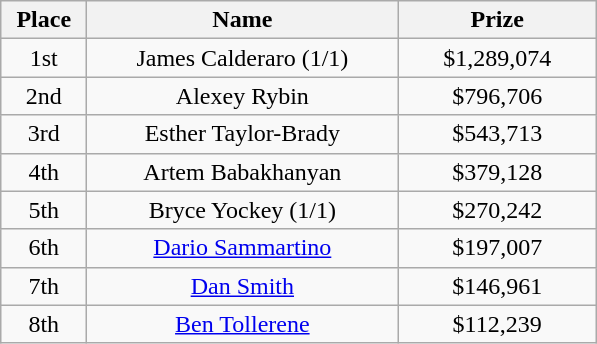<table class="wikitable">
<tr>
<th width="50">Place</th>
<th width="200">Name</th>
<th width="125">Prize</th>
</tr>
<tr>
<td align = "center">1st</td>
<td align = "center">James Calderaro (1/1)</td>
<td align = "center">$1,289,074</td>
</tr>
<tr>
<td align = "center">2nd</td>
<td align = "center">Alexey Rybin</td>
<td align = "center">$796,706</td>
</tr>
<tr>
<td align = "center">3rd</td>
<td align = "center">Esther Taylor-Brady</td>
<td align = "center">$543,713</td>
</tr>
<tr>
<td align = "center">4th</td>
<td align = "center">Artem Babakhanyan</td>
<td align = "center">$379,128</td>
</tr>
<tr>
<td align = "center">5th</td>
<td align = "center">Bryce Yockey (1/1)</td>
<td align = "center">$270,242</td>
</tr>
<tr>
<td align = "center">6th</td>
<td align = "center"><a href='#'>Dario Sammartino</a></td>
<td align = "center">$197,007</td>
</tr>
<tr>
<td align = "center">7th</td>
<td align = "center"><a href='#'>Dan Smith</a></td>
<td align = "center">$146,961</td>
</tr>
<tr>
<td align = "center">8th</td>
<td align = "center"><a href='#'>Ben Tollerene</a></td>
<td align = "center">$112,239</td>
</tr>
</table>
